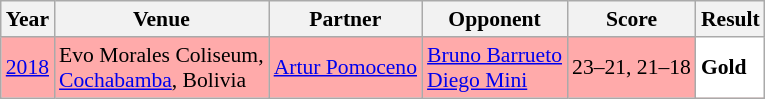<table class="sortable wikitable" style="font-size: 90%;">
<tr>
<th>Year</th>
<th>Venue</th>
<th>Partner</th>
<th>Opponent</th>
<th>Score</th>
<th>Result</th>
</tr>
<tr style="background:#FFAAAA">
<td align="center"><a href='#'>2018</a></td>
<td align="left">Evo Morales Coliseum,<br><a href='#'>Cochabamba</a>, Bolivia</td>
<td align="left"> <a href='#'>Artur Pomoceno</a></td>
<td align="left"> <a href='#'>Bruno Barrueto</a><br> <a href='#'>Diego Mini</a></td>
<td align="left">23–21, 21–18</td>
<td style="text-align:left; background:white"> <strong>Gold</strong></td>
</tr>
</table>
